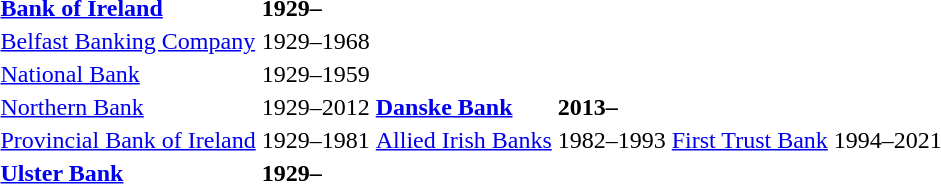<table>
<tr>
<td><strong><a href='#'>Bank of Ireland</a></strong></td>
<td><strong>1929–</strong></td>
</tr>
<tr>
<td><a href='#'>Belfast Banking Company</a></td>
<td>1929–1968</td>
</tr>
<tr>
<td><a href='#'>National Bank</a></td>
<td>1929–1959</td>
</tr>
<tr>
<td><a href='#'>Northern Bank</a></td>
<td>1929–2012</td>
<td><strong><a href='#'>Danske Bank</a></strong></td>
<td><strong>2013–</strong></td>
</tr>
<tr>
<td><a href='#'>Provincial Bank of Ireland</a></td>
<td>1929–1981</td>
<td><a href='#'>Allied Irish Banks</a></td>
<td>1982–1993</td>
<td><a href='#'>First Trust Bank</a></td>
<td>1994–2021 </td>
</tr>
<tr>
<td><strong><a href='#'>Ulster Bank</a></strong></td>
<td><strong>1929–</strong></td>
</tr>
<tr>
</tr>
</table>
